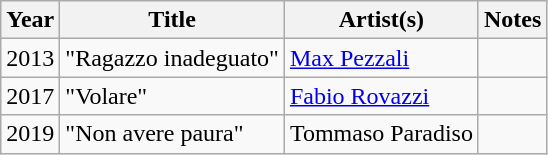<table class="wikitable">
<tr>
<th>Year</th>
<th>Title</th>
<th>Artist(s)</th>
<th>Notes</th>
</tr>
<tr>
<td>2013</td>
<td>"Ragazzo inadeguato"</td>
<td><a href='#'>Max Pezzali</a></td>
<td></td>
</tr>
<tr>
<td>2017</td>
<td>"Volare"</td>
<td><a href='#'>Fabio Rovazzi</a></td>
<td></td>
</tr>
<tr>
<td>2019</td>
<td>"Non avere paura"</td>
<td>Tommaso Paradiso</td>
<td></td>
</tr>
</table>
